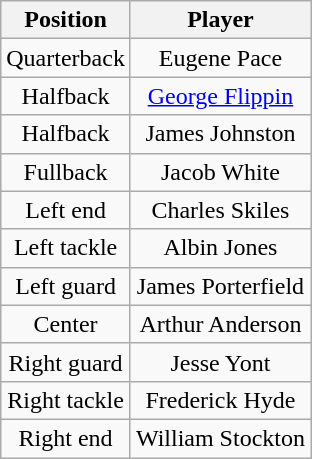<table class="wikitable" style="text-align: center;">
<tr>
<th>Position</th>
<th>Player</th>
</tr>
<tr>
<td>Quarterback</td>
<td>Eugene Pace</td>
</tr>
<tr>
<td>Halfback</td>
<td><a href='#'>George Flippin</a></td>
</tr>
<tr>
<td>Halfback</td>
<td>James Johnston</td>
</tr>
<tr>
<td>Fullback</td>
<td>Jacob White</td>
</tr>
<tr>
<td>Left end</td>
<td>Charles Skiles</td>
</tr>
<tr>
<td>Left tackle</td>
<td>Albin Jones</td>
</tr>
<tr>
<td>Left guard</td>
<td>James Porterfield</td>
</tr>
<tr>
<td>Center</td>
<td>Arthur Anderson</td>
</tr>
<tr>
<td>Right guard</td>
<td>Jesse Yont</td>
</tr>
<tr>
<td>Right tackle</td>
<td>Frederick Hyde</td>
</tr>
<tr>
<td>Right end</td>
<td>William Stockton</td>
</tr>
</table>
